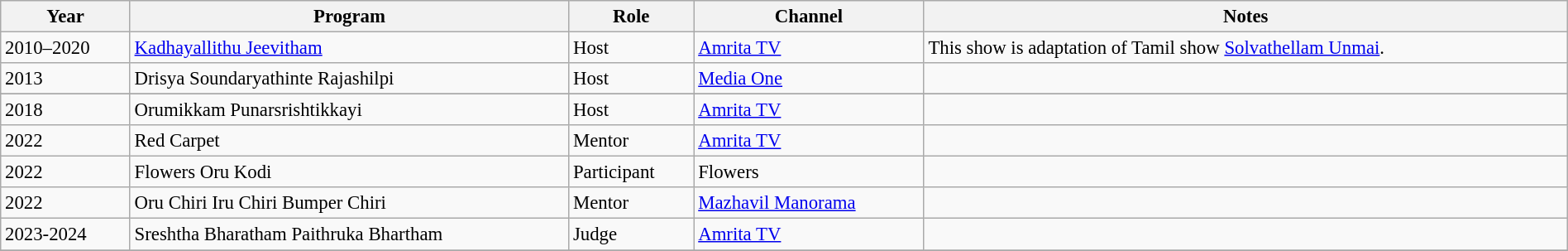<table class="wikitable sortable"  style="width:100%; font-size:95%;">
<tr>
<th>Year</th>
<th>Program</th>
<th>Role</th>
<th>Channel</th>
<th>Notes</th>
</tr>
<tr>
<td>2010–2020</td>
<td><a href='#'>Kadhayallithu Jeevitham</a></td>
<td>Host</td>
<td><a href='#'>Amrita TV</a></td>
<td>This show is adaptation of Tamil show <a href='#'>Solvathellam Unmai</a>.</td>
</tr>
<tr>
<td>2013</td>
<td>Drisya Soundaryathinte Rajashilpi</td>
<td>Host</td>
<td><a href='#'>Media One</a></td>
<td></td>
</tr>
<tr>
</tr>
<tr>
<td>2018</td>
<td>Orumikkam Punarsrishtikkayi</td>
<td>Host</td>
<td><a href='#'>Amrita TV</a></td>
<td></td>
</tr>
<tr>
<td>2022</td>
<td>Red Carpet</td>
<td>Mentor</td>
<td><a href='#'>Amrita TV</a></td>
<td></td>
</tr>
<tr>
<td>2022</td>
<td>Flowers Oru Kodi</td>
<td>Participant</td>
<td>Flowers</td>
<td></td>
</tr>
<tr>
<td>2022</td>
<td>Oru Chiri Iru Chiri Bumper Chiri</td>
<td>Mentor</td>
<td><a href='#'>Mazhavil Manorama</a></td>
<td></td>
</tr>
<tr>
<td>2023-2024</td>
<td>Sreshtha Bharatham Paithruka Bhartham</td>
<td>Judge</td>
<td><a href='#'>Amrita TV</a></td>
<td></td>
</tr>
<tr>
</tr>
</table>
